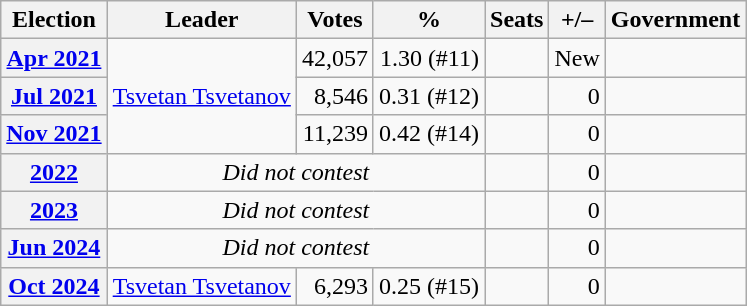<table class="wikitable" style="text-align:right">
<tr>
<th>Election</th>
<th>Leader</th>
<th>Votes</th>
<th>%</th>
<th>Seats</th>
<th>+/–</th>
<th>Government</th>
</tr>
<tr>
<th><a href='#'>Apr 2021</a></th>
<td rowspan=3><a href='#'>Tsvetan Tsvetanov</a></td>
<td>42,057</td>
<td>1.30 (#11)</td>
<td></td>
<td>New</td>
<td></td>
</tr>
<tr>
<th><a href='#'>Jul 2021</a></th>
<td>8,546</td>
<td>0.31 (#12)</td>
<td></td>
<td> 0</td>
<td></td>
</tr>
<tr>
<th><a href='#'>Nov 2021</a></th>
<td>11,239</td>
<td>0.42 (#14)</td>
<td></td>
<td> 0</td>
<td></td>
</tr>
<tr>
<th><a href='#'>2022</a></th>
<td colspan=3 align=center><em>Did not contest</em></td>
<td></td>
<td> 0</td>
<td></td>
</tr>
<tr>
<th><a href='#'>2023</a></th>
<td colspan=3 align=center><em>Did not contest</em></td>
<td></td>
<td> 0</td>
<td></td>
</tr>
<tr>
<th><a href='#'>Jun 2024</a></th>
<td colspan=3 align=center><em>Did not contest</em></td>
<td></td>
<td> 0</td>
<td></td>
</tr>
<tr>
<th><a href='#'>Oct 2024</a></th>
<td><a href='#'>Tsvetan Tsvetanov</a></td>
<td>6,293</td>
<td>0.25 (#15)</td>
<td></td>
<td> 0</td>
<td></td>
</tr>
</table>
